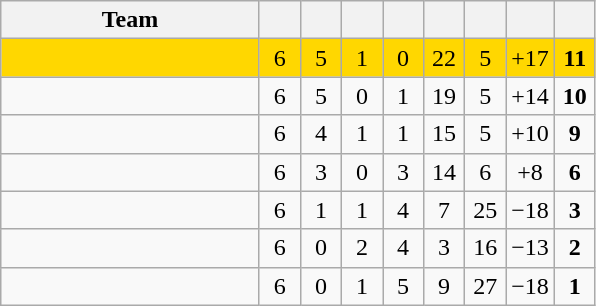<table class="wikitable" style="text-align:center">
<tr>
<th width=165>Team</th>
<th width=20></th>
<th width=20></th>
<th width=20></th>
<th width=20></th>
<th width=20></th>
<th width=20></th>
<th width=20></th>
<th width=20></th>
</tr>
<tr align=center bgcolor=gold>
<td align=left></td>
<td>6</td>
<td>5</td>
<td>1</td>
<td>0</td>
<td>22</td>
<td>5</td>
<td>+17</td>
<td><strong>11</strong></td>
</tr>
<tr align=center>
<td align=left></td>
<td>6</td>
<td>5</td>
<td>0</td>
<td>1</td>
<td>19</td>
<td>5</td>
<td>+14</td>
<td><strong>10</strong></td>
</tr>
<tr align=center>
<td align=left></td>
<td>6</td>
<td>4</td>
<td>1</td>
<td>1</td>
<td>15</td>
<td>5</td>
<td>+10</td>
<td><strong>9</strong></td>
</tr>
<tr align=center>
<td align=left></td>
<td>6</td>
<td>3</td>
<td>0</td>
<td>3</td>
<td>14</td>
<td>6</td>
<td>+8</td>
<td><strong>6</strong></td>
</tr>
<tr align=center>
<td align=left></td>
<td>6</td>
<td>1</td>
<td>1</td>
<td>4</td>
<td>7</td>
<td>25</td>
<td>−18</td>
<td><strong>3</strong></td>
</tr>
<tr align=center>
<td align=left></td>
<td>6</td>
<td>0</td>
<td>2</td>
<td>4</td>
<td>3</td>
<td>16</td>
<td>−13</td>
<td><strong>2</strong></td>
</tr>
<tr align=center>
<td align=left></td>
<td>6</td>
<td>0</td>
<td>1</td>
<td>5</td>
<td>9</td>
<td>27</td>
<td>−18</td>
<td><strong>1</strong></td>
</tr>
</table>
